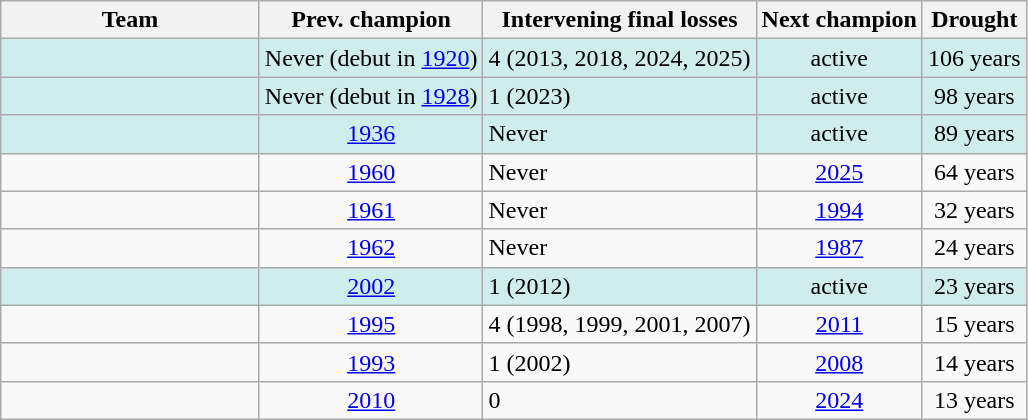<table class="wikitable" style="text-align:center;">
<tr>
<th width="165px">Team</th>
<th>Prev. champion</th>
<th>Intervening final losses</th>
<th>Next champion</th>
<th>Drought</th>
</tr>
<tr style="background-color:#CFEDED;">
<td align="left"></td>
<td>Never (debut in <a href='#'>1920</a>)</td>
<td align="left">4 (2013, 2018, 2024, 2025)</td>
<td>active</td>
<td>106 years</td>
</tr>
<tr style="background-color:#CFEDED;">
<td align="left"></td>
<td>Never (debut in <a href='#'>1928</a>)</td>
<td align="left">1 (2023)</td>
<td>active</td>
<td>98 years</td>
</tr>
<tr style="background-color:#CFEDED;">
<td align="left"></td>
<td><a href='#'>1936</a></td>
<td align="left">Never</td>
<td>active</td>
<td>89 years</td>
</tr>
<tr>
<td align="left"></td>
<td><a href='#'>1960</a></td>
<td align="left">Never</td>
<td><a href='#'>2025</a></td>
<td>64 years</td>
</tr>
<tr>
<td align="left"></td>
<td><a href='#'>1961</a></td>
<td align="left">Never</td>
<td><a href='#'>1994</a></td>
<td>32 years</td>
</tr>
<tr>
<td align="left"></td>
<td><a href='#'>1962</a></td>
<td align="left">Never</td>
<td><a href='#'>1987</a></td>
<td>24 years</td>
</tr>
<tr style="background-color:#CFEDED;">
<td align="left"></td>
<td><a href='#'>2002</a></td>
<td align="left">1 (2012)</td>
<td>active</td>
<td>23 years</td>
</tr>
<tr>
<td align="left"></td>
<td><a href='#'>1995</a></td>
<td align="left">4 (1998, 1999, 2001, 2007)</td>
<td><a href='#'>2011</a></td>
<td>15 years</td>
</tr>
<tr>
<td align="left"></td>
<td><a href='#'>1993</a></td>
<td align="left">1 (2002)</td>
<td><a href='#'>2008</a></td>
<td>14 years</td>
</tr>
<tr>
<td align="left"></td>
<td><a href='#'>2010</a></td>
<td align="left">0</td>
<td><a href='#'>2024</a></td>
<td>13 years</td>
</tr>
</table>
